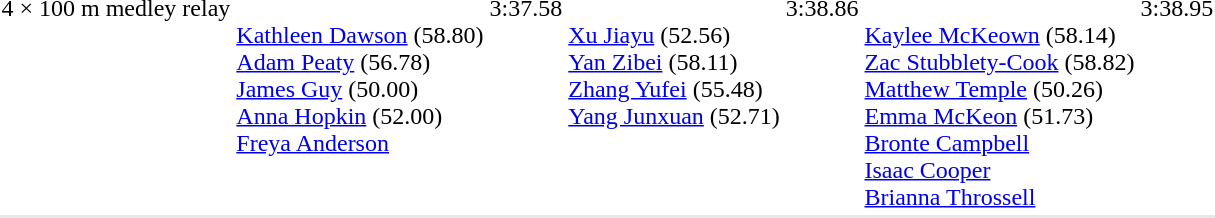<table>
<tr valign="top">
<td>4 × 100 m medley relay<br></td>
<td><br><a href='#'>Kathleen Dawson</a> (58.80)<br><a href='#'>Adam Peaty</a> (56.78)<br><a href='#'>James Guy</a> (50.00)<br><a href='#'>Anna Hopkin</a> (52.00)<br><a href='#'>Freya Anderson</a></td>
<td>3:37.58 </td>
<td><br><a href='#'>Xu Jiayu</a> (52.56)<br><a href='#'>Yan Zibei</a> (58.11)<br><a href='#'>Zhang Yufei</a> (55.48)<br><a href='#'>Yang Junxuan</a> (52.71)</td>
<td>3:38.86</td>
<td><br><a href='#'>Kaylee McKeown</a> (58.14)<br><a href='#'>Zac Stubblety-Cook</a> (58.82)<br><a href='#'>Matthew Temple</a> (50.26)<br><a href='#'>Emma McKeon</a> (51.73)<br><a href='#'>Bronte Campbell</a><br><a href='#'>Isaac Cooper</a><br><a href='#'>Brianna Throssell</a></td>
<td>3:38.95</td>
</tr>
<tr bgcolor= e8e8e8>
<td colspan=7></td>
</tr>
</table>
